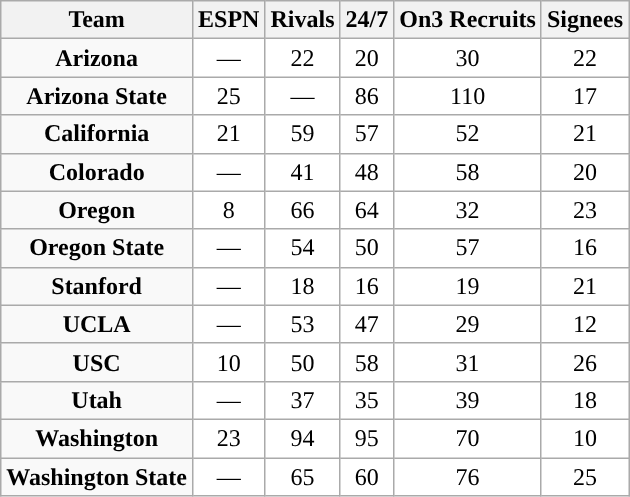<table class="wikitable">
<tr>
<th>Team</th>
<th>ESPN</th>
<th>Rivals</th>
<th>24/7</th>
<th>On3 Recruits </th>
<th>Signees</th>
</tr>
<tr style="text-align:center;">
<td><strong>Arizona</strong></td>
<td style="text-align:center; background:white">—</td>
<td style="text-align:center; background:white">22</td>
<td style="text-align:center; background:white">20</td>
<td style="text-align:center; background:white">30</td>
<td style="text-align:center; background:white">22</td>
</tr>
<tr style="text-align:center;">
<td><strong>Arizona State</strong></td>
<td style="text-align:center; background:white">25</td>
<td style="text-align:center; background:white">―</td>
<td style="text-align:center; background:white">86</td>
<td style="text-align:center; background:white">110</td>
<td style="text-align:center; background:white">17</td>
</tr>
<tr style="text-align:center;">
<td><strong>California</strong></td>
<td style="text-align:center; background:white">21</td>
<td style="text-align:center; background:white">59</td>
<td style="text-align:center; background:white">57</td>
<td style="text-align:center; background:white">52</td>
<td style="text-align:center; background:white">21</td>
</tr>
<tr style="text-align:center;">
<td><strong>Colorado</strong></td>
<td style="text-align:center; background:white">―</td>
<td style="text-align:center; background:white">41</td>
<td style="text-align:center; background:white">48</td>
<td style="text-align:center; background:white">58</td>
<td style="text-align:center; background:white">20</td>
</tr>
<tr style="text-align:center;">
<td><strong>Oregon</strong></td>
<td style="text-align:center; background:white">8</td>
<td style="text-align:center; background:white">66</td>
<td style="text-align:center; background:white">64</td>
<td style="text-align:center; background:white">32</td>
<td style="text-align:center; background:white">23</td>
</tr>
<tr style="text-align:center;">
<td><strong>Oregon State</strong></td>
<td style="text-align:center; background:white">―</td>
<td style="text-align:center; background:white">54</td>
<td style="text-align:center; background:white">50</td>
<td style="text-align:center; background:white">57</td>
<td style="text-align:center; background:white">16</td>
</tr>
<tr style="text-align:center;">
<td><strong>Stanford</strong></td>
<td style="text-align:center; background:white">―</td>
<td style="text-align:center; background:white">18</td>
<td style="text-align:center; background:white">16</td>
<td style="text-align:center; background:white">19</td>
<td style="text-align:center; background:white">21</td>
</tr>
<tr style="text-align:center;">
<td><strong>UCLA</strong></td>
<td style="text-align:center; background:white">―</td>
<td style="text-align:center; background:white">53</td>
<td style="text-align:center; background:white">47</td>
<td style="text-align:center; background:white">29</td>
<td style="text-align:center; background:white">12</td>
</tr>
<tr style="text-align:center;">
<td><strong>USC</strong></td>
<td style="text-align:center; background:white">10</td>
<td style="text-align:center; background:white">50</td>
<td style="text-align:center; background:white">58</td>
<td style="text-align:center; background:white">31</td>
<td style="text-align:center; background:white">26</td>
</tr>
<tr style="text-align:center;">
<td><strong>Utah</strong></td>
<td style="text-align:center; background:white">―</td>
<td style="text-align:center; background:white">37</td>
<td style="text-align:center; background:white">35</td>
<td style="text-align:center; background:white">39</td>
<td style="text-align:center; background:white">18</td>
</tr>
<tr style="text-align:center;">
<td><strong>Washington</strong></td>
<td style="text-align:center; background:white">23</td>
<td style="text-align:center; background:white">94</td>
<td style="text-align:center; background:white">95</td>
<td style="text-align:center; background:white">70</td>
<td style="text-align:center; background:white">10</td>
</tr>
<tr style="text-align:center;">
<td><strong>Washington State</strong></td>
<td style="text-align:center; background:white">―</td>
<td style="text-align:center; background:white">65</td>
<td style="text-align:center; background:white">60</td>
<td style="text-align:center; background:white">76</td>
<td style="text-align:center; background:white">25</td>
</tr>
</table>
